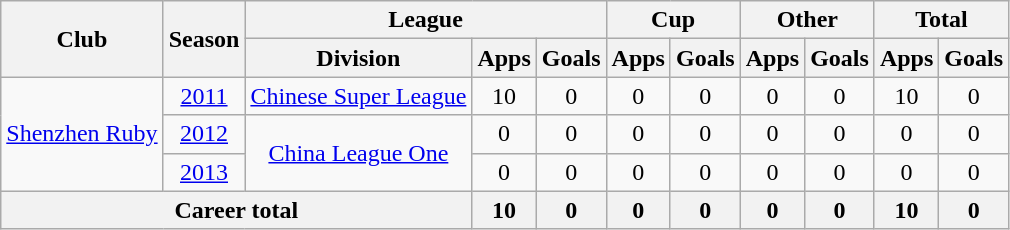<table class="wikitable" style="text-align: center">
<tr>
<th rowspan="2">Club</th>
<th rowspan="2">Season</th>
<th colspan="3">League</th>
<th colspan="2">Cup</th>
<th colspan="2">Other</th>
<th colspan="2">Total</th>
</tr>
<tr>
<th>Division</th>
<th>Apps</th>
<th>Goals</th>
<th>Apps</th>
<th>Goals</th>
<th>Apps</th>
<th>Goals</th>
<th>Apps</th>
<th>Goals</th>
</tr>
<tr>
<td rowspan="3"><a href='#'>Shenzhen Ruby</a></td>
<td><a href='#'>2011</a></td>
<td><a href='#'>Chinese Super League</a></td>
<td>10</td>
<td>0</td>
<td>0</td>
<td>0</td>
<td>0</td>
<td>0</td>
<td>10</td>
<td>0</td>
</tr>
<tr>
<td><a href='#'>2012</a></td>
<td rowspan="2"><a href='#'>China League One</a></td>
<td>0</td>
<td>0</td>
<td>0</td>
<td>0</td>
<td>0</td>
<td>0</td>
<td>0</td>
<td>0</td>
</tr>
<tr>
<td><a href='#'>2013</a></td>
<td>0</td>
<td>0</td>
<td>0</td>
<td>0</td>
<td>0</td>
<td>0</td>
<td>0</td>
<td>0</td>
</tr>
<tr>
<th colspan=3>Career total</th>
<th>10</th>
<th>0</th>
<th>0</th>
<th>0</th>
<th>0</th>
<th>0</th>
<th>10</th>
<th>0</th>
</tr>
</table>
